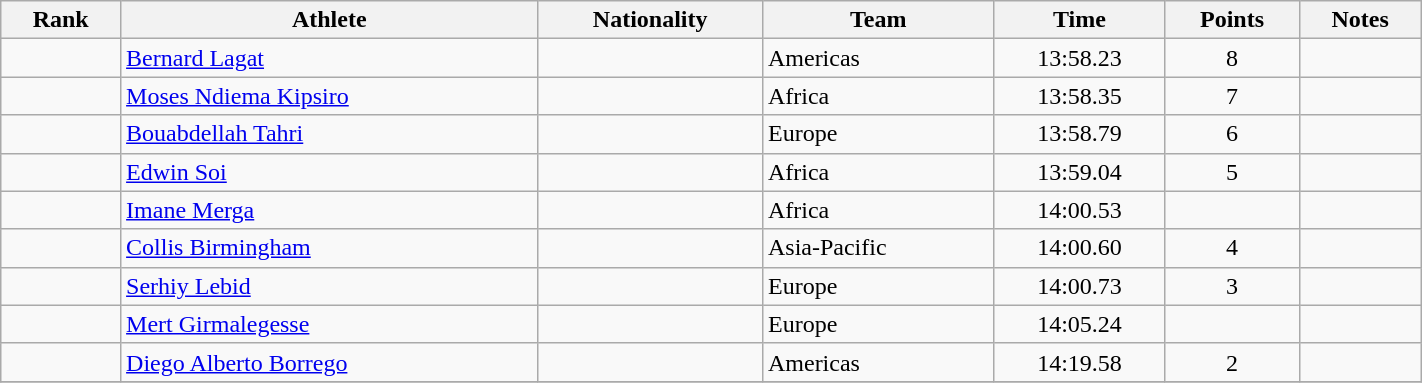<table class="wikitable sortable" style="text-align:center" width="75%">
<tr>
<th>Rank</th>
<th>Athlete</th>
<th>Nationality</th>
<th>Team</th>
<th>Time</th>
<th>Points</th>
<th>Notes</th>
</tr>
<tr>
<td></td>
<td align="left"><a href='#'>Bernard Lagat</a></td>
<td align=left></td>
<td align=left>Americas</td>
<td>13:58.23</td>
<td>8</td>
<td></td>
</tr>
<tr>
<td></td>
<td align="left"><a href='#'>Moses Ndiema Kipsiro</a></td>
<td align=left></td>
<td align=left>Africa</td>
<td>13:58.35</td>
<td>7</td>
<td></td>
</tr>
<tr>
<td></td>
<td align="left"><a href='#'>Bouabdellah Tahri</a></td>
<td align=left></td>
<td align=left>Europe</td>
<td>13:58.79</td>
<td>6</td>
<td></td>
</tr>
<tr>
<td></td>
<td align="left"><a href='#'>Edwin Soi</a></td>
<td align=left></td>
<td align=left>Africa</td>
<td>13:59.04</td>
<td>5</td>
<td></td>
</tr>
<tr>
<td></td>
<td align="left"><a href='#'>Imane Merga</a></td>
<td align=left></td>
<td align=left>Africa</td>
<td>14:00.53</td>
<td></td>
<td></td>
</tr>
<tr>
<td></td>
<td align="left"><a href='#'>Collis Birmingham</a></td>
<td align=left></td>
<td align=left>Asia-Pacific</td>
<td>14:00.60</td>
<td>4</td>
<td></td>
</tr>
<tr>
<td></td>
<td align="left"><a href='#'>Serhiy Lebid</a></td>
<td align=left></td>
<td align=left>Europe</td>
<td>14:00.73</td>
<td>3</td>
<td></td>
</tr>
<tr>
<td></td>
<td align="left"><a href='#'>Mert Girmalegesse</a></td>
<td align=left></td>
<td align=left>Europe</td>
<td>14:05.24</td>
<td></td>
<td></td>
</tr>
<tr>
<td></td>
<td align="left"><a href='#'>Diego Alberto Borrego</a></td>
<td align=left></td>
<td align=left>Americas</td>
<td>14:19.58</td>
<td>2</td>
<td></td>
</tr>
<tr>
</tr>
</table>
